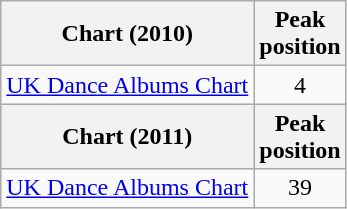<table class="wikitable sortable">
<tr>
<th>Chart (2010)</th>
<th>Peak<br>position</th>
</tr>
<tr>
<td><a href='#'>UK Dance Albums Chart</a></td>
<td style="text-align:center;">4</td>
</tr>
<tr>
<th>Chart (2011)</th>
<th>Peak<br>position</th>
</tr>
<tr>
<td><a href='#'>UK Dance Albums Chart</a></td>
<td style="text-align:center;">39</td>
</tr>
</table>
